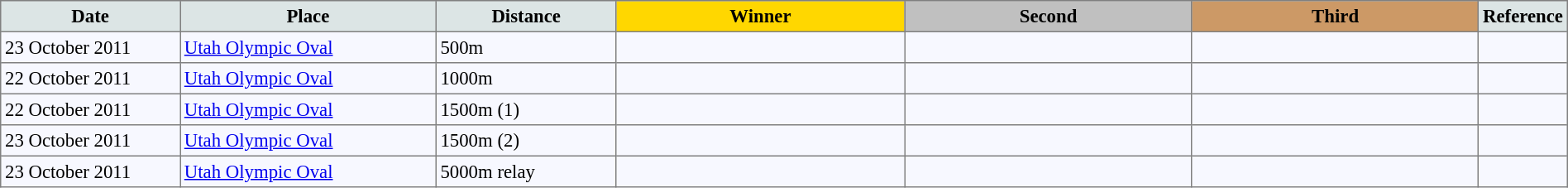<table bgcolor="#f7f8ff" cellpadding="3" cellspacing="0" border="1" style="font-size: 95%; border: gray solid 1px; border-collapse: collapse;">
<tr bgcolor="#CCCCCC">
<td align="center" bgcolor="#DCE5E5" width="150"><strong>Date</strong></td>
<td align="center" bgcolor="#DCE5E5" width="220"><strong>Place</strong></td>
<td align="center" bgcolor="#DCE5E5" width="150"><strong>Distance</strong></td>
<td align="center" bgcolor="gold" width="250"><strong>Winner</strong></td>
<td align="center" bgcolor="silver" width="250"><strong>Second</strong></td>
<td align="center" bgcolor="CC9966" width="250"><strong>Third</strong></td>
<td align="center" bgcolor="#DCE5E5" width="30"><strong>Reference</strong></td>
</tr>
<tr align="left">
<td>23 October 2011</td>
<td><a href='#'>Utah Olympic Oval</a></td>
<td>500m</td>
<td></td>
<td></td>
<td></td>
<td></td>
</tr>
<tr align="left">
<td>22 October 2011</td>
<td><a href='#'>Utah Olympic Oval</a></td>
<td>1000m</td>
<td></td>
<td></td>
<td></td>
<td></td>
</tr>
<tr align="left">
<td>22 October 2011</td>
<td><a href='#'>Utah Olympic Oval</a></td>
<td>1500m (1)</td>
<td></td>
<td></td>
<td></td>
<td></td>
</tr>
<tr align="left">
<td>23 October 2011</td>
<td><a href='#'>Utah Olympic Oval</a></td>
<td>1500m (2)</td>
<td></td>
<td></td>
<td></td>
<td></td>
</tr>
<tr align="left">
<td>23 October 2011</td>
<td><a href='#'>Utah Olympic Oval</a></td>
<td>5000m relay</td>
<td></td>
<td></td>
<td></td>
<td></td>
</tr>
</table>
